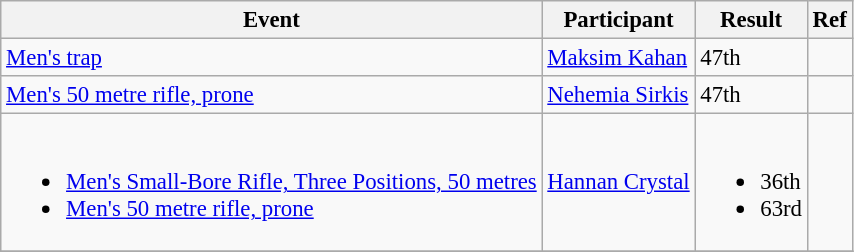<table class="wikitable" style="font-size: 95%;">
<tr>
<th>Event</th>
<th>Participant</th>
<th>Result</th>
<th>Ref</th>
</tr>
<tr>
<td><a href='#'>Men's trap</a></td>
<td><a href='#'>Maksim Kahan</a></td>
<td>47th</td>
<td></td>
</tr>
<tr>
<td><a href='#'>Men's 50 metre rifle, prone</a></td>
<td><a href='#'>Nehemia Sirkis</a></td>
<td>47th</td>
<td></td>
</tr>
<tr>
<td><br><ul><li><a href='#'>Men's Small-Bore Rifle, Three Positions, 50 metres</a></li><li><a href='#'>Men's 50 metre rifle, prone</a></li></ul></td>
<td><a href='#'>Hannan Crystal</a></td>
<td><br><ul><li>36th</li><li>63rd</li></ul></td>
<td></td>
</tr>
<tr>
</tr>
</table>
